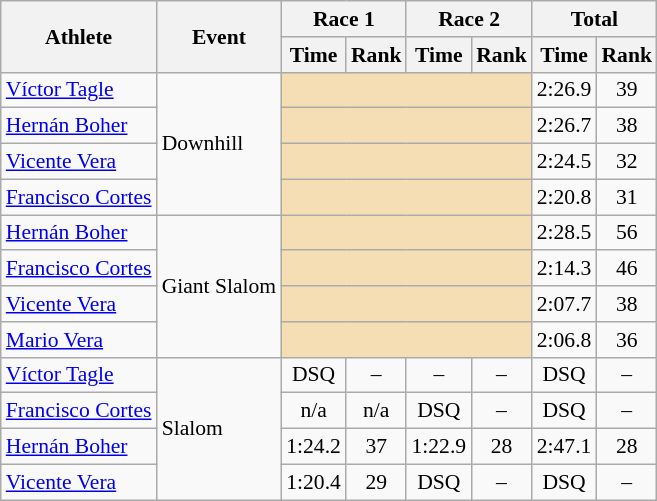<table class="wikitable" style="font-size:90%">
<tr>
<th rowspan="2">Athlete</th>
<th rowspan="2">Event</th>
<th colspan="2">Race 1</th>
<th colspan="2">Race 2</th>
<th colspan="2">Total</th>
</tr>
<tr>
<th>Time</th>
<th>Rank</th>
<th>Time</th>
<th>Rank</th>
<th>Time</th>
<th>Rank</th>
</tr>
<tr>
<td><a href='#'>Víctor Tagle</a></td>
<td rowspan="4">Downhill</td>
<td colspan="4" bgcolor="wheat"></td>
<td align="center">2:26.9</td>
<td align="center">39</td>
</tr>
<tr>
<td><a href='#'>Hernán Boher</a></td>
<td colspan="4" bgcolor="wheat"></td>
<td align="center">2:26.7</td>
<td align="center">38</td>
</tr>
<tr>
<td><a href='#'>Vicente Vera</a></td>
<td colspan="4" bgcolor="wheat"></td>
<td align="center">2:24.5</td>
<td align="center">32</td>
</tr>
<tr>
<td><a href='#'>Francisco Cortes</a></td>
<td colspan="4" bgcolor="wheat"></td>
<td align="center">2:20.8</td>
<td align="center">31</td>
</tr>
<tr>
<td><a href='#'>Hernán Boher</a></td>
<td rowspan="4">Giant Slalom</td>
<td colspan="4" bgcolor="wheat"></td>
<td align="center">2:28.5</td>
<td align="center">56</td>
</tr>
<tr>
<td><a href='#'>Francisco Cortes</a></td>
<td colspan="4" bgcolor="wheat"></td>
<td align="center">2:14.3</td>
<td align="center">46</td>
</tr>
<tr>
<td><a href='#'>Vicente Vera</a></td>
<td colspan="4" bgcolor="wheat"></td>
<td align="center">2:07.7</td>
<td align="center">38</td>
</tr>
<tr>
<td><a href='#'>Mario Vera</a></td>
<td colspan="4" bgcolor="wheat"></td>
<td align="center">2:06.8</td>
<td align="center">36</td>
</tr>
<tr>
<td><a href='#'>Víctor Tagle</a></td>
<td rowspan="4">Slalom</td>
<td align="center">DSQ</td>
<td align="center">–</td>
<td align="center">–</td>
<td align="center">–</td>
<td align="center">DSQ</td>
<td align="center">–</td>
</tr>
<tr>
<td><a href='#'>Francisco Cortes</a></td>
<td align="center">n/a</td>
<td align="center">n/a</td>
<td align="center">DSQ</td>
<td align="center">–</td>
<td align="center">DSQ</td>
<td align="center">–</td>
</tr>
<tr>
<td><a href='#'>Hernán Boher</a></td>
<td align="center">1:24.2</td>
<td align="center">37</td>
<td align="center">1:22.9</td>
<td align="center">28</td>
<td align="center">2:47.1</td>
<td align="center">28</td>
</tr>
<tr>
<td><a href='#'>Vicente Vera</a></td>
<td align="center">1:20.4</td>
<td align="center">29</td>
<td align="center">DSQ</td>
<td align="center">–</td>
<td align="center">DSQ</td>
<td align="center">–</td>
</tr>
</table>
